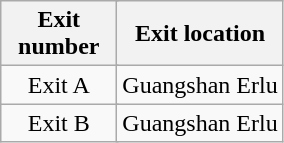<table class="wikitable">
<tr>
<th style="width:70px" colspan="2">Exit number</th>
<th>Exit location</th>
</tr>
<tr>
<td align="center" colspan="2">Exit A</td>
<td>Guangshan Erlu</td>
</tr>
<tr>
<td align="center" colspan="2">Exit B</td>
<td>Guangshan Erlu</td>
</tr>
</table>
